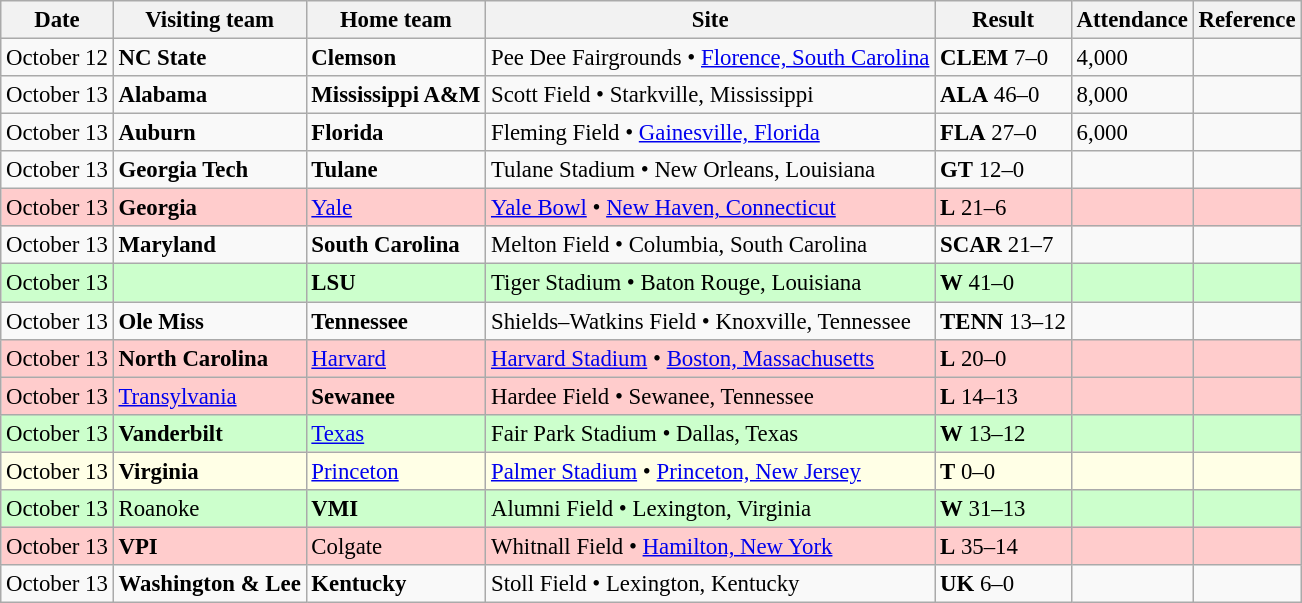<table class="wikitable" style="font-size:95%;">
<tr>
<th>Date</th>
<th>Visiting team</th>
<th>Home team</th>
<th>Site</th>
<th>Result</th>
<th>Attendance</th>
<th class="unsortable">Reference</th>
</tr>
<tr bgcolor=>
<td>October 12</td>
<td><strong>NC State</strong></td>
<td><strong>Clemson</strong></td>
<td>Pee Dee Fairgrounds • <a href='#'>Florence, South Carolina</a></td>
<td><strong>CLEM</strong> 7–0</td>
<td>4,000</td>
<td></td>
</tr>
<tr bgcolor=>
<td>October 13</td>
<td><strong>Alabama</strong></td>
<td><strong>Mississippi A&M</strong></td>
<td>Scott Field • Starkville, Mississippi</td>
<td><strong>ALA</strong> 46–0</td>
<td>8,000</td>
<td></td>
</tr>
<tr bgcolor=>
<td>October 13</td>
<td><strong>Auburn</strong></td>
<td><strong>Florida</strong></td>
<td>Fleming Field • <a href='#'>Gainesville, Florida</a></td>
<td><strong>FLA</strong> 27–0</td>
<td>6,000</td>
<td></td>
</tr>
<tr bgcolor=>
<td>October 13</td>
<td><strong>Georgia Tech</strong></td>
<td><strong>Tulane</strong></td>
<td>Tulane Stadium • New Orleans, Louisiana</td>
<td><strong>GT</strong> 12–0</td>
<td></td>
<td></td>
</tr>
<tr bgcolor=ffcccc>
<td>October 13</td>
<td><strong>Georgia</strong></td>
<td><a href='#'>Yale</a></td>
<td><a href='#'>Yale Bowl</a> • <a href='#'>New Haven, Connecticut</a></td>
<td><strong>L</strong> 21–6</td>
<td></td>
<td></td>
</tr>
<tr bgcolor=>
<td>October 13</td>
<td><strong>Maryland</strong></td>
<td><strong>South Carolina</strong></td>
<td>Melton Field • Columbia, South Carolina</td>
<td><strong>SCAR</strong> 21–7</td>
<td></td>
<td></td>
</tr>
<tr bgcolor=ccffcc>
<td>October 13</td>
<td></td>
<td><strong>LSU</strong></td>
<td>Tiger Stadium • Baton Rouge, Louisiana</td>
<td><strong>W</strong> 41–0</td>
<td></td>
<td></td>
</tr>
<tr bgcolor=>
<td>October 13</td>
<td><strong>Ole Miss</strong></td>
<td><strong>Tennessee</strong></td>
<td>Shields–Watkins Field • Knoxville, Tennessee</td>
<td><strong>TENN</strong> 13–12</td>
<td></td>
<td></td>
</tr>
<tr bgcolor=ffcccc>
<td>October 13</td>
<td><strong>North Carolina</strong></td>
<td><a href='#'>Harvard</a></td>
<td><a href='#'>Harvard Stadium</a> • <a href='#'>Boston, Massachusetts</a></td>
<td><strong>L</strong> 20–0</td>
<td></td>
<td></td>
</tr>
<tr bgcolor=ffcccc>
<td>October 13</td>
<td><a href='#'>Transylvania</a></td>
<td><strong>Sewanee</strong></td>
<td>Hardee Field • Sewanee, Tennessee</td>
<td><strong>L</strong> 14–13</td>
<td></td>
<td></td>
</tr>
<tr bgcolor=ccffcc>
<td>October 13</td>
<td><strong>Vanderbilt</strong></td>
<td><a href='#'>Texas</a></td>
<td>Fair Park Stadium • Dallas, Texas</td>
<td><strong>W</strong> 13–12</td>
<td></td>
<td></td>
</tr>
<tr bgcolor=ffffe6>
<td>October 13</td>
<td><strong>Virginia</strong></td>
<td><a href='#'>Princeton</a></td>
<td><a href='#'>Palmer Stadium</a> • <a href='#'>Princeton, New Jersey</a></td>
<td><strong>T</strong> 0–0</td>
<td></td>
<td></td>
</tr>
<tr bgcolor=ccffcc>
<td>October 13</td>
<td>Roanoke</td>
<td><strong>VMI</strong></td>
<td>Alumni Field • Lexington, Virginia</td>
<td><strong>W</strong> 31–13</td>
<td></td>
<td></td>
</tr>
<tr bgcolor=ffcccc>
<td>October 13</td>
<td><strong>VPI</strong></td>
<td>Colgate</td>
<td>Whitnall Field • <a href='#'>Hamilton, New York</a></td>
<td><strong>L</strong> 35–14</td>
<td></td>
<td></td>
</tr>
<tr bgcolor=>
<td>October 13</td>
<td><strong>Washington & Lee</strong></td>
<td><strong>Kentucky</strong></td>
<td>Stoll Field • Lexington, Kentucky</td>
<td><strong>UK</strong> 6–0</td>
<td></td>
<td></td>
</tr>
</table>
